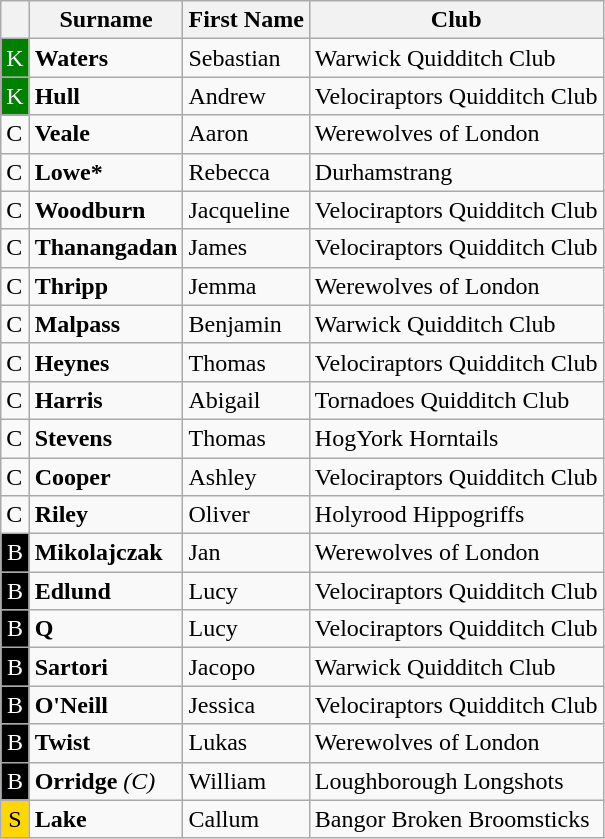<table class="wikitable sortable mw-collapsible mw-collapsed">
<tr>
<th></th>
<th>Surname</th>
<th>First Name</th>
<th>Club</th>
</tr>
<tr>
<td style="text-align:center; background:Green; color:white ">K</td>
<td><strong>Waters</strong></td>
<td>Sebastian</td>
<td>Warwick Quidditch Club</td>
</tr>
<tr>
<td style="text-align:center; background:Green; color:white ">K</td>
<td><strong>Hull</strong></td>
<td>Andrew</td>
<td>Velociraptors Quidditch Club</td>
</tr>
<tr>
<td>C</td>
<td><strong>Veale</strong></td>
<td>Aaron</td>
<td>Werewolves of London</td>
</tr>
<tr>
<td>C</td>
<td><strong>Lowe*</strong></td>
<td>Rebecca</td>
<td>Durhamstrang</td>
</tr>
<tr>
<td>C</td>
<td><strong>Woodburn</strong></td>
<td>Jacqueline</td>
<td>Velociraptors Quidditch Club</td>
</tr>
<tr>
<td>C</td>
<td><strong>Thanangadan</strong></td>
<td>James</td>
<td>Velociraptors Quidditch Club</td>
</tr>
<tr>
<td>C</td>
<td><strong>Thripp</strong></td>
<td>Jemma</td>
<td>Werewolves of London</td>
</tr>
<tr>
<td>C</td>
<td><strong>Malpass</strong></td>
<td>Benjamin</td>
<td>Warwick Quidditch Club</td>
</tr>
<tr>
<td>C</td>
<td><strong>Heynes</strong></td>
<td>Thomas</td>
<td>Velociraptors Quidditch Club</td>
</tr>
<tr>
<td>C</td>
<td><strong>Harris</strong></td>
<td>Abigail</td>
<td>Tornadoes Quidditch Club</td>
</tr>
<tr>
<td>C</td>
<td><strong>Stevens</strong></td>
<td>Thomas</td>
<td>HogYork Horntails</td>
</tr>
<tr>
<td>C</td>
<td><strong>Cooper</strong></td>
<td>Ashley</td>
<td>Velociraptors Quidditch Club</td>
</tr>
<tr>
<td>C</td>
<td><strong>Riley</strong></td>
<td>Oliver</td>
<td>Holyrood Hippogriffs</td>
</tr>
<tr>
<td style="text-align:center; background:Black; color:white ">B</td>
<td><strong>Mikolajczak</strong></td>
<td>Jan</td>
<td>Werewolves of London</td>
</tr>
<tr>
<td style="text-align:center; background:Black; color:white ">B</td>
<td><strong>Edlund</strong></td>
<td>Lucy</td>
<td>Velociraptors Quidditch Club</td>
</tr>
<tr>
<td style="text-align:center; background:Black; color:white ">B</td>
<td><strong>Q</strong></td>
<td>Lucy</td>
<td>Velociraptors Quidditch Club</td>
</tr>
<tr>
<td style="text-align:center; background:Black; color:white ">B</td>
<td><strong>Sartori</strong></td>
<td>Jacopo</td>
<td>Warwick Quidditch Club</td>
</tr>
<tr>
<td style="text-align:center; background:Black; color:white ">B</td>
<td><strong>O'Neill</strong></td>
<td>Jessica</td>
<td>Velociraptors Quidditch Club</td>
</tr>
<tr>
<td style="text-align:center; background:Black; color:white ">B</td>
<td><strong>Twist</strong></td>
<td>Lukas</td>
<td>Werewolves of London</td>
</tr>
<tr>
<td style="text-align:center; background:Black; color:white ">B</td>
<td><strong>Orridge</strong> <em>(C)</em></td>
<td>William</td>
<td>Loughborough Longshots</td>
</tr>
<tr>
<td style="text-align:center; background:Gold ">S</td>
<td><strong>Lake</strong></td>
<td>Callum</td>
<td>Bangor Broken Broomsticks</td>
</tr>
</table>
